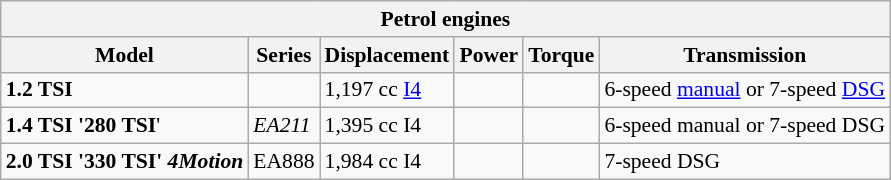<table class="wikitable" style="text-align:left; font-size:90%;">
<tr>
<th colspan="6">Petrol engines</th>
</tr>
<tr>
<th>Model</th>
<th>Series</th>
<th>Displacement</th>
<th>Power</th>
<th>Torque</th>
<th>Transmission</th>
</tr>
<tr>
<td><strong>1.2 TSI</strong></td>
<td></td>
<td>1,197 cc <a href='#'>I4</a></td>
<td></td>
<td></td>
<td>6-speed <a href='#'>manual</a> or 7-speed <a href='#'>DSG</a></td>
</tr>
<tr>
<td><strong>1.4 TSI '280 TSI</strong>'</td>
<td><em>EA211</em></td>
<td>1,395 cc I4</td>
<td></td>
<td></td>
<td>6-speed manual or 7-speed DSG</td>
</tr>
<tr>
<td><strong>2.0 TSI '330 TSI' <em>4Motion<strong><em></td>
<td></em>EA888<em></td>
<td>1,984 cc I4</td>
<td></td>
<td></td>
<td>7-speed DSG</td>
</tr>
</table>
